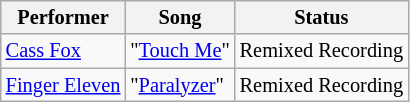<table class="wikitable" style="font-size:85%">
<tr>
<th>Performer</th>
<th>Song</th>
<th>Status</th>
</tr>
<tr>
<td> <a href='#'>Cass Fox</a></td>
<td>"<a href='#'>Touch Me</a>"</td>
<td>Remixed Recording</td>
</tr>
<tr>
<td> <a href='#'>Finger Eleven</a></td>
<td>"<a href='#'>Paralyzer</a>"</td>
<td>Remixed Recording</td>
</tr>
</table>
